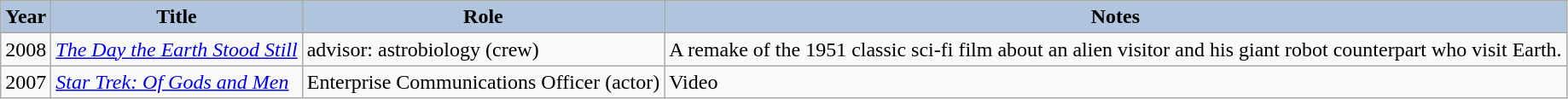<table class="wikitable" ;>
<tr style="text-align:center;">
<th style="background:#B0C4DE;">Year</th>
<th style="background:#B0C4DE;">Title</th>
<th style="background:#B0C4DE;">Role</th>
<th style="background:#B0C4DE;">Notes</th>
</tr>
<tr>
<td>2008</td>
<td><em><a href='#'>The Day the Earth Stood Still</a></em></td>
<td>advisor: astrobiology (crew)</td>
<td>A remake of the 1951 classic sci-fi film about an alien visitor and his giant robot counterpart who visit Earth.</td>
</tr>
<tr>
<td>2007</td>
<td><em><a href='#'>Star Trek: Of Gods and Men</a></em></td>
<td>Enterprise Communications Officer (actor)</td>
<td>Video</td>
</tr>
</table>
